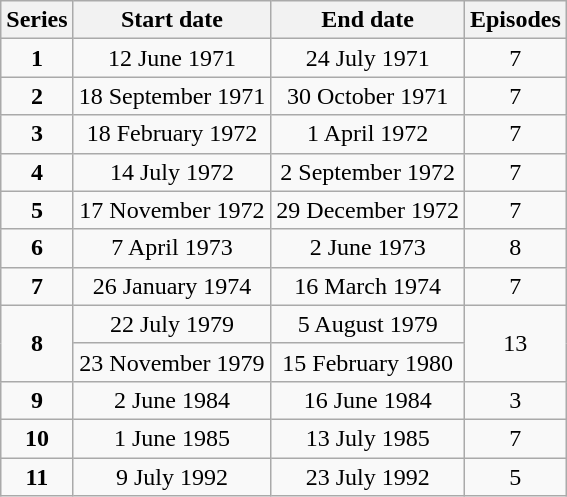<table class="wikitable" style="text-align:center;">
<tr>
<th>Series</th>
<th>Start date</th>
<th>End date</th>
<th>Episodes</th>
</tr>
<tr>
<td><strong>1</strong></td>
<td>12 June 1971</td>
<td>24 July 1971</td>
<td>7</td>
</tr>
<tr>
<td><strong>2</strong></td>
<td>18 September 1971</td>
<td>30 October 1971</td>
<td>7</td>
</tr>
<tr>
<td><strong>3</strong></td>
<td>18 February 1972</td>
<td>1 April 1972</td>
<td>7</td>
</tr>
<tr>
<td><strong>4</strong></td>
<td>14 July 1972</td>
<td>2 September 1972</td>
<td>7</td>
</tr>
<tr>
<td><strong>5</strong></td>
<td>17 November 1972</td>
<td>29 December 1972</td>
<td>7</td>
</tr>
<tr>
<td><strong>6</strong></td>
<td>7 April 1973</td>
<td>2 June 1973</td>
<td>8</td>
</tr>
<tr>
<td><strong>7</strong></td>
<td>26 January 1974</td>
<td>16 March 1974</td>
<td>7</td>
</tr>
<tr>
<td rowspan="2"><strong>8</strong></td>
<td>22 July 1979</td>
<td>5 August 1979</td>
<td rowspan="2">13</td>
</tr>
<tr>
<td>23 November 1979</td>
<td>15 February 1980</td>
</tr>
<tr>
<td><strong>9</strong></td>
<td>2 June 1984</td>
<td>16 June 1984</td>
<td>3</td>
</tr>
<tr>
<td><strong>10</strong></td>
<td>1 June 1985</td>
<td>13 July 1985</td>
<td>7</td>
</tr>
<tr>
<td><strong>11</strong></td>
<td>9 July 1992</td>
<td>23 July 1992</td>
<td>5</td>
</tr>
</table>
